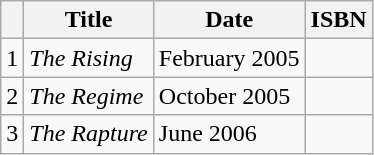<table class="wikitable">
<tr>
<th></th>
<th>Title</th>
<th>Date</th>
<th>ISBN</th>
</tr>
<tr>
<td>1</td>
<td><em>The Rising</em></td>
<td>February 2005</td>
<td></td>
</tr>
<tr>
<td>2</td>
<td><em>The Regime</em></td>
<td>October 2005</td>
<td></td>
</tr>
<tr>
<td>3</td>
<td><em>The Rapture</em></td>
<td>June 2006</td>
<td></td>
</tr>
</table>
